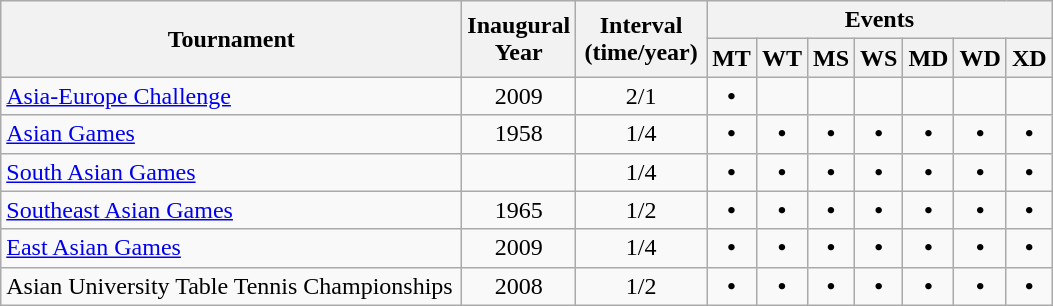<table class="wikitable">
<tr>
<th rowspan=2 width=300>Tournament</th>
<th rowspan=2 width=50>Inaugural<br>Year</th>
<th rowspan=2 width=80>Interval<br>(time/year)</th>
<th colspan=7 width=160>Events</th>
</tr>
<tr>
<th>MT</th>
<th>WT</th>
<th>MS</th>
<th>WS</th>
<th>MD</th>
<th>WD</th>
<th>XD</th>
</tr>
<tr align="center">
<td align="left"><a href='#'>Asia-Europe Challenge</a></td>
<td>2009</td>
<td>2/1</td>
<td align="center"><strong>•</strong></td>
<td></td>
<td></td>
<td></td>
<td></td>
<td></td>
<td></td>
</tr>
<tr align="center">
<td align="left"><a href='#'>Asian Games</a></td>
<td>1958</td>
<td>1/4</td>
<td align="center"><strong>•</strong></td>
<td align="center"><strong>•</strong></td>
<td align="center"><strong>•</strong></td>
<td align="center"><strong>•</strong></td>
<td align="center"><strong>•</strong></td>
<td align="center"><strong>•</strong></td>
<td align="center"><strong>•</strong></td>
</tr>
<tr align="center">
<td align="left"><a href='#'>South Asian Games</a></td>
<td></td>
<td>1/4</td>
<td align="center"><strong>•</strong></td>
<td align="center"><strong>•</strong></td>
<td align="center"><strong>•</strong></td>
<td align="center"><strong>•</strong></td>
<td align="center"><strong>•</strong></td>
<td align="center"><strong>•</strong></td>
<td align="center"><strong>•</strong></td>
</tr>
<tr align="center">
<td align="left"><a href='#'>Southeast Asian Games</a></td>
<td>1965</td>
<td>1/2</td>
<td align="center"><strong>•</strong></td>
<td align="center"><strong>•</strong></td>
<td align="center"><strong>•</strong></td>
<td align="center"><strong>•</strong></td>
<td align="center"><strong>•</strong></td>
<td align="center"><strong>•</strong></td>
<td align="center"><strong>•</strong></td>
</tr>
<tr align="center">
<td align="left"><a href='#'>East Asian Games</a></td>
<td>2009</td>
<td>1/4</td>
<td align="center"><strong>•</strong></td>
<td align="center"><strong>•</strong></td>
<td align="center"><strong>•</strong></td>
<td align="center"><strong>•</strong></td>
<td align="center"><strong>•</strong></td>
<td align="center"><strong>•</strong></td>
<td align="center"><strong>•</strong></td>
</tr>
<tr align="center">
<td align="left">Asian University Table Tennis Championships</td>
<td>2008</td>
<td>1/2</td>
<td align="center"><strong>•</strong></td>
<td align="center"><strong>•</strong></td>
<td align="center"><strong>•</strong></td>
<td align="center"><strong>•</strong></td>
<td align="center"><strong>•</strong></td>
<td align="center"><strong>•</strong></td>
<td align="center"><strong>•</strong></td>
</tr>
</table>
